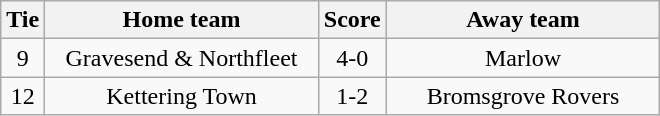<table class="wikitable" style="text-align:center;">
<tr>
<th width=20>Tie</th>
<th width=175>Home team</th>
<th width=20>Score</th>
<th width=175>Away team</th>
</tr>
<tr>
<td>9</td>
<td>Gravesend & Northfleet</td>
<td>4-0</td>
<td>Marlow</td>
</tr>
<tr>
<td>12</td>
<td>Kettering Town</td>
<td>1-2</td>
<td>Bromsgrove Rovers</td>
</tr>
</table>
